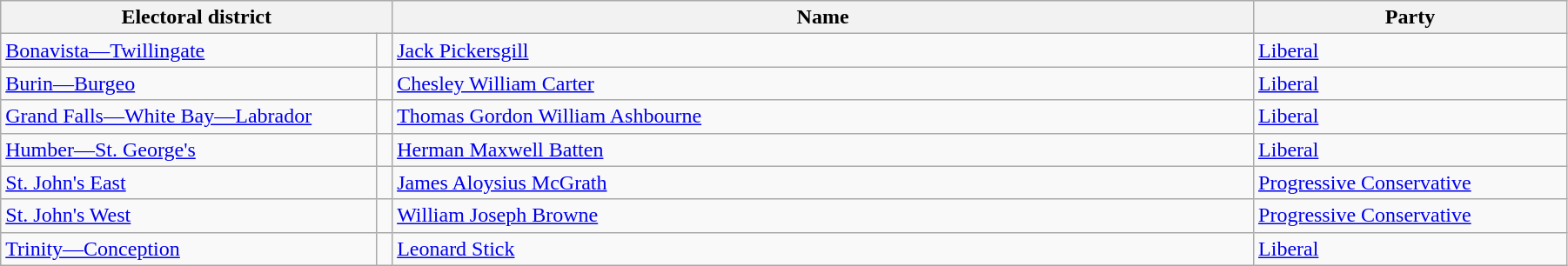<table class="wikitable" width=95%>
<tr>
<th colspan=2 width=25%>Electoral district</th>
<th>Name</th>
<th width=20%>Party</th>
</tr>
<tr>
<td width=24%><a href='#'>Bonavista—Twillingate</a></td>
<td></td>
<td><a href='#'>Jack Pickersgill</a></td>
<td><a href='#'>Liberal</a></td>
</tr>
<tr>
<td><a href='#'>Burin—Burgeo</a></td>
<td></td>
<td><a href='#'>Chesley William Carter</a></td>
<td><a href='#'>Liberal</a></td>
</tr>
<tr>
<td><a href='#'>Grand Falls—White Bay—Labrador</a></td>
<td></td>
<td><a href='#'>Thomas Gordon William Ashbourne</a></td>
<td><a href='#'>Liberal</a></td>
</tr>
<tr>
<td><a href='#'>Humber—St. George's</a></td>
<td></td>
<td><a href='#'>Herman Maxwell Batten</a></td>
<td><a href='#'>Liberal</a></td>
</tr>
<tr>
<td><a href='#'>St. John's East</a></td>
<td></td>
<td><a href='#'>James Aloysius McGrath</a></td>
<td><a href='#'>Progressive Conservative</a></td>
</tr>
<tr>
<td><a href='#'>St. John's West</a></td>
<td></td>
<td><a href='#'>William Joseph Browne</a></td>
<td><a href='#'>Progressive Conservative</a></td>
</tr>
<tr>
<td><a href='#'>Trinity—Conception</a></td>
<td></td>
<td><a href='#'>Leonard Stick</a></td>
<td><a href='#'>Liberal</a></td>
</tr>
</table>
